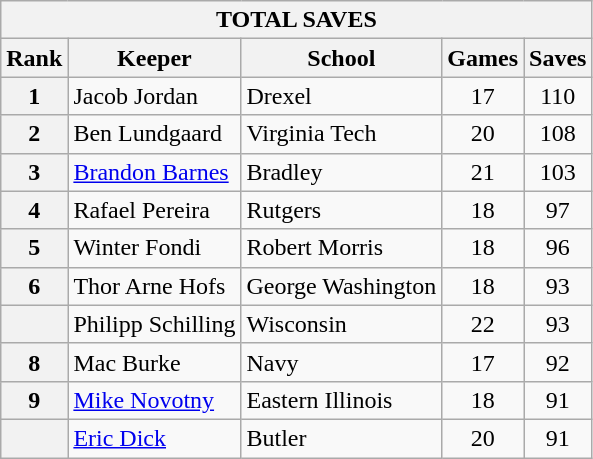<table class="wikitable">
<tr>
<th colspan=5>TOTAL SAVES</th>
</tr>
<tr>
<th>Rank</th>
<th>Keeper</th>
<th>School</th>
<th>Games</th>
<th>Saves</th>
</tr>
<tr>
<th>1</th>
<td>Jacob Jordan</td>
<td>Drexel</td>
<td style="text-align:center;">17</td>
<td style="text-align:center;">110</td>
</tr>
<tr>
<th>2</th>
<td>Ben Lundgaard</td>
<td>Virginia Tech</td>
<td style="text-align:center;">20</td>
<td style="text-align:center;">108</td>
</tr>
<tr>
<th>3</th>
<td><a href='#'>Brandon Barnes</a></td>
<td>Bradley</td>
<td style="text-align:center;">21</td>
<td style="text-align:center;">103</td>
</tr>
<tr>
<th>4</th>
<td>Rafael Pereira</td>
<td>Rutgers</td>
<td style="text-align:center;">18</td>
<td style="text-align:center;">97</td>
</tr>
<tr>
<th>5</th>
<td>Winter Fondi</td>
<td>Robert Morris</td>
<td style="text-align:center;">18</td>
<td style="text-align:center;">96</td>
</tr>
<tr>
<th>6</th>
<td>Thor Arne Hofs</td>
<td>George Washington</td>
<td style="text-align:center;">18</td>
<td style="text-align:center;">93</td>
</tr>
<tr>
<th></th>
<td>Philipp Schilling</td>
<td>Wisconsin</td>
<td style="text-align:center;">22</td>
<td style="text-align:center;">93</td>
</tr>
<tr>
<th>8</th>
<td>Mac Burke</td>
<td>Navy</td>
<td style="text-align:center;">17</td>
<td style="text-align:center;">92</td>
</tr>
<tr>
<th>9</th>
<td><a href='#'>Mike Novotny</a></td>
<td>Eastern Illinois</td>
<td style="text-align:center;">18</td>
<td style="text-align:center;">91</td>
</tr>
<tr>
<th></th>
<td><a href='#'>Eric Dick</a></td>
<td>Butler</td>
<td style="text-align:center;">20</td>
<td style="text-align:center;">91</td>
</tr>
</table>
